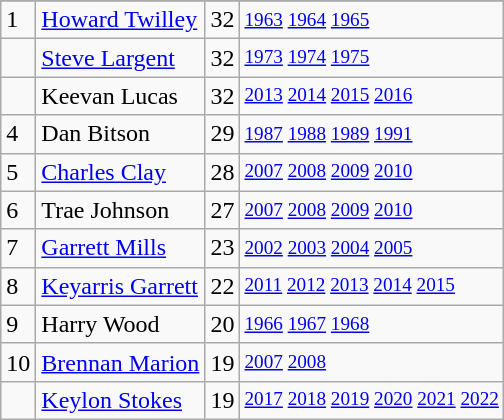<table class="wikitable">
<tr>
</tr>
<tr>
<td>1</td>
<td><a href='#'>Howard Twilley</a></td>
<td>32</td>
<td style="font-size:80%;"><a href='#'>1963</a> <a href='#'>1964</a> <a href='#'>1965</a></td>
</tr>
<tr>
<td></td>
<td><a href='#'>Steve Largent</a></td>
<td>32</td>
<td style="font-size:80%;"><a href='#'>1973</a> <a href='#'>1974</a> <a href='#'>1975</a></td>
</tr>
<tr>
<td></td>
<td>Keevan Lucas</td>
<td>32</td>
<td style="font-size:80%;"><a href='#'>2013</a> <a href='#'>2014</a> <a href='#'>2015</a> <a href='#'>2016</a></td>
</tr>
<tr>
<td>4</td>
<td>Dan Bitson</td>
<td>29</td>
<td style="font-size:80%;"><a href='#'>1987</a> <a href='#'>1988</a> <a href='#'>1989</a> <a href='#'>1991</a></td>
</tr>
<tr>
<td>5</td>
<td><a href='#'>Charles Clay</a></td>
<td>28</td>
<td style="font-size:80%;"><a href='#'>2007</a> <a href='#'>2008</a> <a href='#'>2009</a> <a href='#'>2010</a></td>
</tr>
<tr>
<td>6</td>
<td>Trae Johnson</td>
<td>27</td>
<td style="font-size:80%;"><a href='#'>2007</a> <a href='#'>2008</a> <a href='#'>2009</a> <a href='#'>2010</a></td>
</tr>
<tr>
<td>7</td>
<td><a href='#'>Garrett Mills</a></td>
<td>23</td>
<td style="font-size:80%;"><a href='#'>2002</a> <a href='#'>2003</a> <a href='#'>2004</a> <a href='#'>2005</a></td>
</tr>
<tr>
<td>8</td>
<td><a href='#'>Keyarris Garrett</a></td>
<td>22</td>
<td style="font-size:80%;"><a href='#'>2011</a> <a href='#'>2012</a> <a href='#'>2013</a> <a href='#'>2014</a> <a href='#'>2015</a></td>
</tr>
<tr>
<td>9</td>
<td>Harry Wood</td>
<td>20</td>
<td style="font-size:80%;"><a href='#'>1966</a> <a href='#'>1967</a> <a href='#'>1968</a></td>
</tr>
<tr>
<td>10</td>
<td><a href='#'>Brennan Marion</a></td>
<td>19</td>
<td style="font-size:80%;"><a href='#'>2007</a> <a href='#'>2008</a></td>
</tr>
<tr>
<td></td>
<td><a href='#'>Keylon Stokes</a></td>
<td>19</td>
<td style="font-size:80%;"><a href='#'>2017</a> <a href='#'>2018</a> <a href='#'>2019</a> <a href='#'>2020</a> <a href='#'>2021</a> <a href='#'>2022</a></td>
</tr>
</table>
